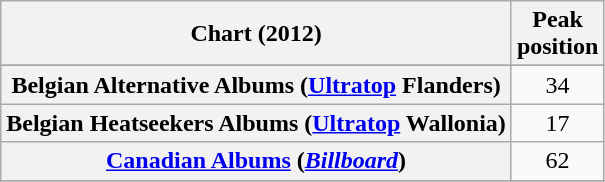<table class="wikitable sortable plainrowheaders" style="text-align:center">
<tr>
<th scope="col">Chart (2012)</th>
<th scope="col">Peak<br>position</th>
</tr>
<tr>
</tr>
<tr>
</tr>
<tr>
<th scope="row">Belgian Alternative Albums (<a href='#'>Ultratop</a> Flanders)</th>
<td>34</td>
</tr>
<tr>
<th scope="row">Belgian Heatseekers Albums (<a href='#'>Ultratop</a> Wallonia)</th>
<td>17</td>
</tr>
<tr>
<th scope="row"><a href='#'>Canadian Albums</a> (<em><a href='#'>Billboard</a></em>)</th>
<td>62</td>
</tr>
<tr>
</tr>
<tr>
</tr>
<tr>
</tr>
<tr>
</tr>
<tr>
</tr>
<tr>
</tr>
<tr>
</tr>
<tr>
</tr>
<tr>
</tr>
<tr>
</tr>
</table>
